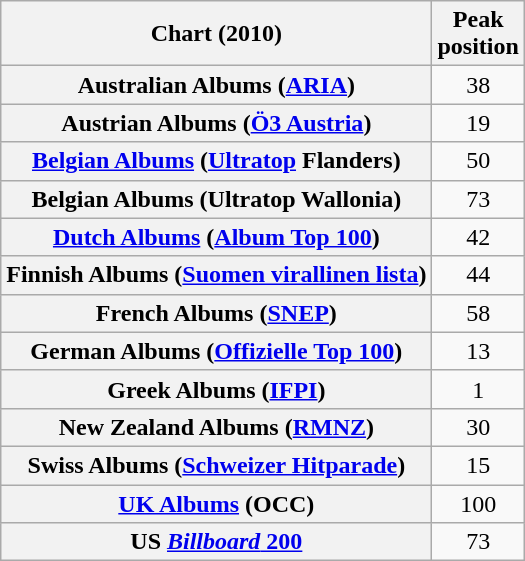<table class="wikitable sortable plainrowheaders">
<tr>
<th scope="col">Chart (2010)</th>
<th scope="col">Peak<br>position</th>
</tr>
<tr>
<th scope="row">Australian Albums (<a href='#'>ARIA</a>)</th>
<td align="center">38</td>
</tr>
<tr>
<th scope="row">Austrian Albums (<a href='#'>Ö3 Austria</a>)</th>
<td align="center">19</td>
</tr>
<tr>
<th scope="row"><a href='#'>Belgian Albums</a> (<a href='#'>Ultratop</a> Flanders)</th>
<td align="center">50</td>
</tr>
<tr>
<th scope="row">Belgian Albums (Ultratop Wallonia)</th>
<td align="center">73</td>
</tr>
<tr>
<th scope="row"><a href='#'>Dutch Albums</a> (<a href='#'>Album Top 100</a>)</th>
<td align="center">42</td>
</tr>
<tr>
<th scope="row">Finnish Albums (<a href='#'>Suomen virallinen lista</a>)</th>
<td align="center">44</td>
</tr>
<tr>
<th scope="row">French Albums (<a href='#'>SNEP</a>)</th>
<td align="center">58</td>
</tr>
<tr>
<th scope="row">German Albums (<a href='#'>Offizielle Top 100</a>)</th>
<td align="center">13</td>
</tr>
<tr>
<th scope="row">Greek Albums (<a href='#'>IFPI</a>)</th>
<td align="center">1</td>
</tr>
<tr>
<th scope="row">New Zealand Albums (<a href='#'>RMNZ</a>)</th>
<td align="center">30</td>
</tr>
<tr>
<th scope="row">Swiss Albums (<a href='#'>Schweizer Hitparade</a>)</th>
<td align="center">15</td>
</tr>
<tr>
<th scope="row"><a href='#'>UK Albums</a> (OCC)</th>
<td align="center">100</td>
</tr>
<tr>
<th scope="row">US <a href='#'><em>Billboard</em> 200</a></th>
<td align="center">73</td>
</tr>
</table>
